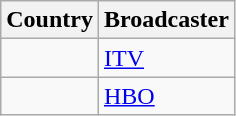<table class="wikitable">
<tr>
<th align=center>Country</th>
<th align=center>Broadcaster</th>
</tr>
<tr>
<td></td>
<td><a href='#'>ITV</a></td>
</tr>
<tr>
<td></td>
<td><a href='#'>HBO</a></td>
</tr>
</table>
